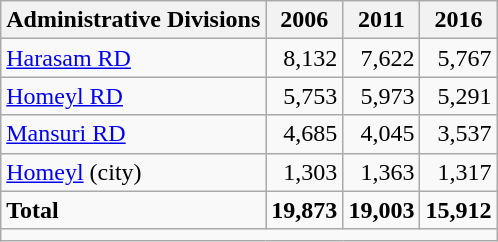<table class="wikitable">
<tr>
<th>Administrative Divisions</th>
<th>2006</th>
<th>2011</th>
<th>2016</th>
</tr>
<tr>
<td><a href='#'>Harasam RD</a></td>
<td style="text-align: right;">8,132</td>
<td style="text-align: right;">7,622</td>
<td style="text-align: right;">5,767</td>
</tr>
<tr>
<td><a href='#'>Homeyl RD</a></td>
<td style="text-align: right;">5,753</td>
<td style="text-align: right;">5,973</td>
<td style="text-align: right;">5,291</td>
</tr>
<tr>
<td><a href='#'>Mansuri RD</a></td>
<td style="text-align: right;">4,685</td>
<td style="text-align: right;">4,045</td>
<td style="text-align: right;">3,537</td>
</tr>
<tr>
<td><a href='#'>Homeyl</a> (city)</td>
<td style="text-align: right;">1,303</td>
<td style="text-align: right;">1,363</td>
<td style="text-align: right;">1,317</td>
</tr>
<tr>
<td><strong>Total</strong></td>
<td style="text-align: right;"><strong>19,873</strong></td>
<td style="text-align: right;"><strong>19,003</strong></td>
<td style="text-align: right;"><strong>15,912</strong></td>
</tr>
<tr>
<td colspan=4></td>
</tr>
</table>
